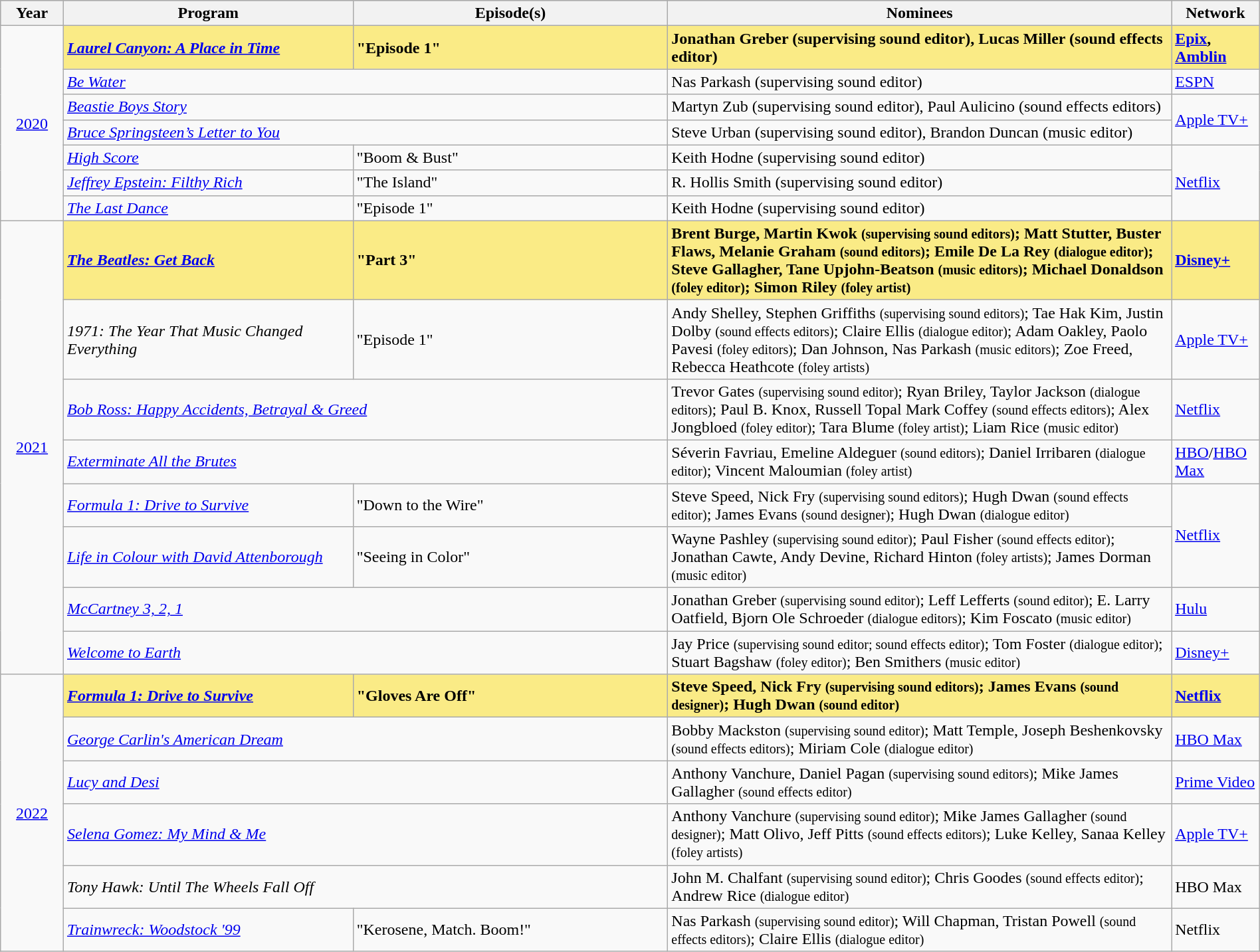<table class="wikitable" style="width:100%">
<tr bgcolor="#bebebe">
<th width="5%">Year</th>
<th width="23%">Program</th>
<th width="25%">Episode(s)</th>
<th width="40%">Nominees</th>
<th width="7%">Network</th>
</tr>
<tr>
<td rowspan=7 style="text-align:center"><a href='#'>2020</a><br></td>
<td style="background:#FAEB86;"><strong><em><a href='#'>Laurel Canyon: A Place in Time</a></em></strong></td>
<td style="background:#FAEB86;"><strong>"Episode 1"</strong></td>
<td style="background:#FAEB86;"><strong>Jonathan Greber (supervising sound editor), Lucas Miller (sound effects editor)</strong></td>
<td style="background:#FAEB86;"><strong><a href='#'>Epix</a>, <a href='#'>Amblin</a></strong></td>
</tr>
<tr>
<td colspan="2"><em><a href='#'>Be Water</a></em></td>
<td>Nas Parkash (supervising sound editor)</td>
<td><a href='#'>ESPN</a></td>
</tr>
<tr>
<td colspan="2"><em><a href='#'>Beastie Boys Story</a></em></td>
<td>Martyn Zub (supervising sound editor), Paul Aulicino (sound effects editors)</td>
<td rowspan="2"><a href='#'>Apple TV+</a></td>
</tr>
<tr>
<td colspan="2"><em><a href='#'>Bruce Springsteen’s Letter to You</a></em></td>
<td>Steve Urban (supervising sound editor), Brandon Duncan (music editor)</td>
</tr>
<tr>
<td><em><a href='#'>High Score</a></em></td>
<td>"Boom & Bust"</td>
<td>Keith Hodne (supervising sound editor)</td>
<td rowspan="3"><a href='#'>Netflix</a></td>
</tr>
<tr>
<td><em><a href='#'>Jeffrey Epstein: Filthy Rich</a></em></td>
<td>"The Island"</td>
<td>R. Hollis Smith (supervising sound editor)</td>
</tr>
<tr>
<td><em><a href='#'>The Last Dance</a></em></td>
<td>"Episode 1"</td>
<td>Keith Hodne (supervising sound editor)</td>
</tr>
<tr>
<td rowspan=8 style="text-align:center"><a href='#'>2021</a><br></td>
<td style="background:#FAEB86;"><strong><em><a href='#'>The Beatles: Get Back</a></em></strong></td>
<td style="background:#FAEB86;"><strong>"Part 3"</strong></td>
<td style="background:#FAEB86;"><strong>Brent Burge, Martin Kwok <small>(supervising sound editors)</small>; Matt Stutter, Buster Flaws, Melanie Graham <small>(sound editors)</small>; Emile De La Rey <small>(dialogue editor)</small>; Steve Gallagher, Tane Upjohn-Beatson <small>(music editors)</small>; Michael Donaldson <small>(foley editor)</small>; Simon Riley <small>(foley artist)</small></strong></td>
<td style="background:#FAEB86;"><strong><a href='#'>Disney+</a></strong></td>
</tr>
<tr>
<td><em>1971: The Year That Music Changed Everything</em></td>
<td>"Episode 1"</td>
<td>Andy Shelley, Stephen Griffiths <small>(supervising sound editors)</small>; Tae Hak Kim, Justin Dolby <small>(sound effects editors)</small>; Claire Ellis <small>(dialogue editor)</small>; Adam Oakley, Paolo Pavesi <small>(foley editors)</small>; Dan Johnson, Nas Parkash <small>(music editors)</small>; Zoe Freed, Rebecca Heathcote <small>(foley artists)</small></td>
<td><a href='#'>Apple TV+</a></td>
</tr>
<tr>
<td colspan="2"><em><a href='#'>Bob Ross: Happy Accidents, Betrayal & Greed</a></em></td>
<td>Trevor Gates <small>(supervising sound editor)</small>; Ryan Briley, Taylor Jackson <small>(dialogue editors)</small>; Paul B. Knox, Russell Topal Mark Coffey <small>(sound effects editors)</small>; Alex Jongbloed <small>(foley editor)</small>; Tara Blume <small>(foley artist)</small>; Liam Rice <small>(music editor)</small></td>
<td><a href='#'>Netflix</a></td>
</tr>
<tr>
<td colspan="2"><em><a href='#'>Exterminate All the Brutes</a></em></td>
<td>Séverin Favriau, Emeline Aldeguer <small>(sound editors)</small>; Daniel Irribaren <small>(dialogue editor)</small>; Vincent Maloumian <small>(foley artist)</small></td>
<td><a href='#'>HBO</a>/<a href='#'>HBO Max</a></td>
</tr>
<tr>
<td><em><a href='#'>Formula 1: Drive to Survive</a></em></td>
<td>"Down to the Wire"</td>
<td>Steve Speed, Nick Fry <small>(supervising sound editors)</small>; Hugh Dwan <small>(sound effects editor)</small>; James Evans <small>(sound designer)</small>; Hugh Dwan <small>(dialogue editor)</small></td>
<td rowspan="2"><a href='#'>Netflix</a></td>
</tr>
<tr>
<td><em><a href='#'>Life in Colour with David Attenborough</a></em></td>
<td>"Seeing in Color"</td>
<td>Wayne Pashley <small>(supervising sound editor)</small>; Paul Fisher <small>(sound effects editor)</small>; Jonathan Cawte, Andy Devine, Richard Hinton <small>(foley artists)</small>; James Dorman <small>(music editor)</small></td>
</tr>
<tr>
<td colspan="2"><em><a href='#'>McCartney 3, 2, 1</a></em></td>
<td>Jonathan Greber <small>(supervising sound editor)</small>; Leff Lefferts <small>(sound editor)</small>; E. Larry Oatfield, Bjorn Ole Schroeder <small>(dialogue editors)</small>; Kim Foscato <small>(music editor)</small></td>
<td><a href='#'>Hulu</a></td>
</tr>
<tr>
<td colspan="2"><em><a href='#'>Welcome to Earth</a></em></td>
<td>Jay Price <small>(supervising sound editor; sound effects editor)</small>;  Tom Foster <small>(dialogue editor)</small>; Stuart Bagshaw <small>(foley editor)</small>; Ben Smithers <small>(music editor)</small></td>
<td><a href='#'>Disney+</a></td>
</tr>
<tr>
<td rowspan=6 style="text-align:center"><a href='#'>2022</a><br></td>
<td style="background:#FAEB86;"><strong><em><a href='#'>Formula 1: Drive to Survive</a></em></strong></td>
<td style="background:#FAEB86;"><strong>"Gloves Are Off"</strong></td>
<td style="background:#FAEB86;"><strong>Steve Speed, Nick Fry <small>(supervising sound editors)</small>; James Evans <small>(sound designer)</small>; Hugh Dwan <small>(sound editor)</small></strong></td>
<td style="background:#FAEB86;"><strong><a href='#'>Netflix</a></strong></td>
</tr>
<tr>
<td colspan="2"><em><a href='#'>George Carlin's American Dream</a></em></td>
<td>Bobby Mackston <small>(supervising sound editor)</small>; Matt Temple, Joseph Beshenkovsky <small>(sound effects editors)</small>; Miriam Cole <small>(dialogue editor)</small></td>
<td><a href='#'>HBO Max</a></td>
</tr>
<tr>
<td colspan="2"><em><a href='#'>Lucy and Desi</a></em></td>
<td>Anthony Vanchure, Daniel Pagan <small>(supervising sound editors)</small>; Mike James Gallagher <small>(sound effects editor)</small></td>
<td><a href='#'>Prime Video</a></td>
</tr>
<tr>
<td colspan="2"><em><a href='#'>Selena Gomez: My Mind & Me</a></em></td>
<td>Anthony Vanchure <small>(supervising sound editor)</small>; Mike James Gallagher <small>(sound designer)</small>; Matt Olivo, Jeff Pitts <small>(sound effects editors)</small>; Luke Kelley, Sanaa Kelley <small>(foley artists)</small></td>
<td><a href='#'>Apple TV+</a></td>
</tr>
<tr>
<td colspan="2"><em>Tony Hawk: Until The Wheels Fall Off</em></td>
<td>John M. Chalfant <small>(supervising sound editor)</small>; Chris Goodes <small>(sound effects editor)</small>; Andrew Rice <small>(dialogue editor)</small></td>
<td>HBO Max</td>
</tr>
<tr>
<td><em><a href='#'>Trainwreck: Woodstock '99</a></em></td>
<td>"Kerosene, Match. Boom!"</td>
<td>Nas Parkash <small>(supervising sound editor)</small>; Will Chapman, Tristan Powell <small>(sound effects editors)</small>; Claire Ellis <small>(dialogue editor)</small></td>
<td>Netflix</td>
</tr>
</table>
